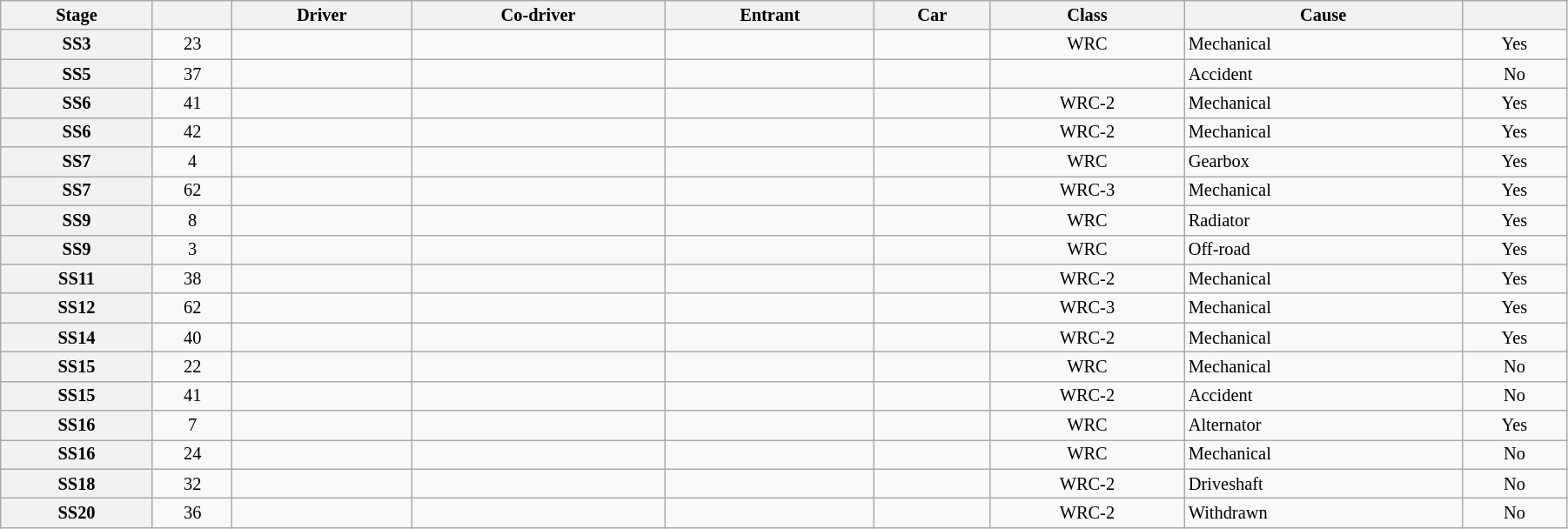<table class="wikitable" width=95% style="font-size: 85%;">
<tr>
<th>Stage</th>
<th></th>
<th>Driver</th>
<th>Co-driver</th>
<th>Entrant</th>
<th>Car</th>
<th>Class</th>
<th>Cause</th>
<th></th>
</tr>
<tr>
<th>SS3</th>
<td align="center">23</td>
<td></td>
<td></td>
<td></td>
<td></td>
<td align="center">WRC</td>
<td>Mechanical</td>
<td align="center">Yes</td>
</tr>
<tr>
<th>SS5</th>
<td align="center">37</td>
<td></td>
<td></td>
<td></td>
<td></td>
<td align="center"></td>
<td>Accident</td>
<td align="center">No</td>
</tr>
<tr>
<th>SS6</th>
<td align="center">41</td>
<td></td>
<td></td>
<td></td>
<td></td>
<td align="center">WRC-2</td>
<td>Mechanical</td>
<td align="center">Yes</td>
</tr>
<tr>
<th>SS6</th>
<td align="center">42</td>
<td></td>
<td></td>
<td></td>
<td></td>
<td align="center">WRC-2</td>
<td>Mechanical</td>
<td align="center">Yes</td>
</tr>
<tr>
<th>SS7</th>
<td align="center">4</td>
<td></td>
<td></td>
<td></td>
<td></td>
<td align="center">WRC</td>
<td>Gearbox</td>
<td align="center">Yes</td>
</tr>
<tr>
<th>SS7</th>
<td align="center">62</td>
<td></td>
<td></td>
<td></td>
<td></td>
<td align="center">WRC-3</td>
<td>Mechanical</td>
<td align="center">Yes</td>
</tr>
<tr>
<th>SS9</th>
<td align="center">8</td>
<td></td>
<td></td>
<td></td>
<td></td>
<td align="center">WRC</td>
<td>Radiator</td>
<td align="center">Yes</td>
</tr>
<tr>
<th>SS9</th>
<td align="center">3</td>
<td></td>
<td></td>
<td></td>
<td></td>
<td align="center">WRC</td>
<td>Off-road</td>
<td align="center">Yes</td>
</tr>
<tr>
<th>SS11</th>
<td align="center">38</td>
<td></td>
<td></td>
<td></td>
<td></td>
<td align="center">WRC-2</td>
<td>Mechanical</td>
<td align="center">Yes</td>
</tr>
<tr>
<th>SS12</th>
<td align="center">62</td>
<td></td>
<td></td>
<td></td>
<td></td>
<td align="center">WRC-3</td>
<td>Mechanical</td>
<td align="center">Yes</td>
</tr>
<tr>
<th>SS14</th>
<td align="center">40</td>
<td></td>
<td></td>
<td></td>
<td></td>
<td align="center">WRC-2</td>
<td>Mechanical</td>
<td align="center">Yes</td>
</tr>
<tr>
<th>SS15</th>
<td align="center">22</td>
<td></td>
<td></td>
<td></td>
<td></td>
<td align="center">WRC</td>
<td>Mechanical</td>
<td align="center">No</td>
</tr>
<tr>
<th>SS15</th>
<td align="center">41</td>
<td></td>
<td></td>
<td></td>
<td></td>
<td align="center">WRC-2</td>
<td>Accident</td>
<td align="center">No</td>
</tr>
<tr>
<th>SS16</th>
<td align="center">7</td>
<td></td>
<td></td>
<td></td>
<td></td>
<td align="center">WRC</td>
<td>Alternator</td>
<td align="center">Yes</td>
</tr>
<tr>
<th>SS16</th>
<td align="center">24</td>
<td></td>
<td></td>
<td></td>
<td></td>
<td align="center">WRC</td>
<td>Mechanical</td>
<td align="center">No</td>
</tr>
<tr>
<th>SS18</th>
<td align="center">32</td>
<td></td>
<td></td>
<td></td>
<td></td>
<td align="center">WRC-2</td>
<td>Driveshaft</td>
<td align="center">No</td>
</tr>
<tr>
<th>SS20</th>
<td align="center">36</td>
<td></td>
<td></td>
<td></td>
<td></td>
<td align="center">WRC-2</td>
<td>Withdrawn</td>
<td align="center">No</td>
</tr>
</table>
